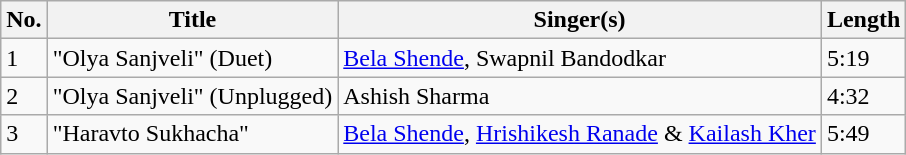<table class="wikitable">
<tr>
<th>No.</th>
<th>Title</th>
<th>Singer(s)</th>
<th>Length</th>
</tr>
<tr>
<td>1</td>
<td>"Olya Sanjveli" (Duet)</td>
<td><a href='#'>Bela Shende</a>, Swapnil Bandodkar</td>
<td>5:19</td>
</tr>
<tr>
<td>2</td>
<td>"Olya Sanjveli" (Unplugged)</td>
<td>Ashish Sharma</td>
<td>4:32</td>
</tr>
<tr>
<td>3</td>
<td>"Haravto Sukhacha"</td>
<td><a href='#'>Bela Shende</a>, <a href='#'>Hrishikesh Ranade</a> & <a href='#'>Kailash Kher</a></td>
<td>5:49</td>
</tr>
</table>
